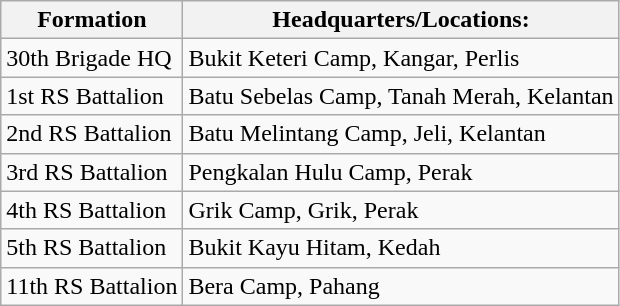<table class="wikitable">
<tr>
<th rowspan="1">Formation</th>
<th rowspan="1">Headquarters/Locations:</th>
</tr>
<tr>
<td>30th Brigade HQ</td>
<td>Bukit Keteri Camp, Kangar, Perlis</td>
</tr>
<tr>
<td>1st RS Battalion</td>
<td>Batu Sebelas Camp, Tanah Merah, Kelantan</td>
</tr>
<tr>
<td>2nd RS Battalion</td>
<td>Batu Melintang Camp, Jeli, Kelantan</td>
</tr>
<tr>
<td>3rd RS Battalion</td>
<td>Pengkalan Hulu Camp, Perak</td>
</tr>
<tr>
<td>4th RS Battalion</td>
<td>Grik Camp, Grik, Perak</td>
</tr>
<tr>
<td>5th RS Battalion</td>
<td>Bukit Kayu Hitam, Kedah</td>
</tr>
<tr>
<td>11th RS Battalion</td>
<td>Bera Camp, Pahang</td>
</tr>
</table>
